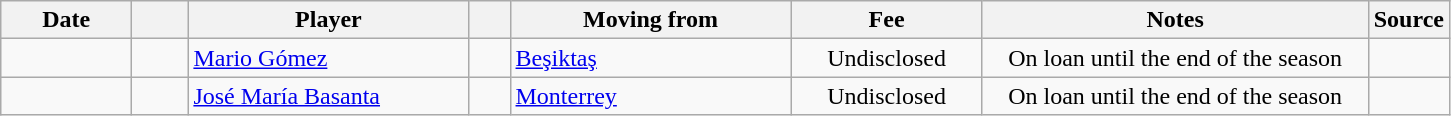<table class="wikitable sortable">
<tr>
<th style="width:80px;">Date</th>
<th style="width:30px;"></th>
<th style="width:180px;">Player</th>
<th style="width:20px;"></th>
<th style="width:180px;">Moving from</th>
<th style="width:120px;" class="unsortable">Fee</th>
<th style="width:250px;" class="unsortable">Notes</th>
<th style="width:20px;">Source</th>
</tr>
<tr>
<td></td>
<td align=center></td>
<td> <a href='#'>Mario Gómez</a></td>
<td align=center></td>
<td> <a href='#'>Beşiktaş</a></td>
<td align=center>Undisclosed</td>
<td align=center>On loan until the end of the season</td>
<td></td>
</tr>
<tr>
<td></td>
<td align=center></td>
<td> <a href='#'>José María Basanta</a></td>
<td align=center></td>
<td> <a href='#'>Monterrey</a></td>
<td align=center>Undisclosed</td>
<td align=center>On loan until the end of the season</td>
<td></td>
</tr>
</table>
